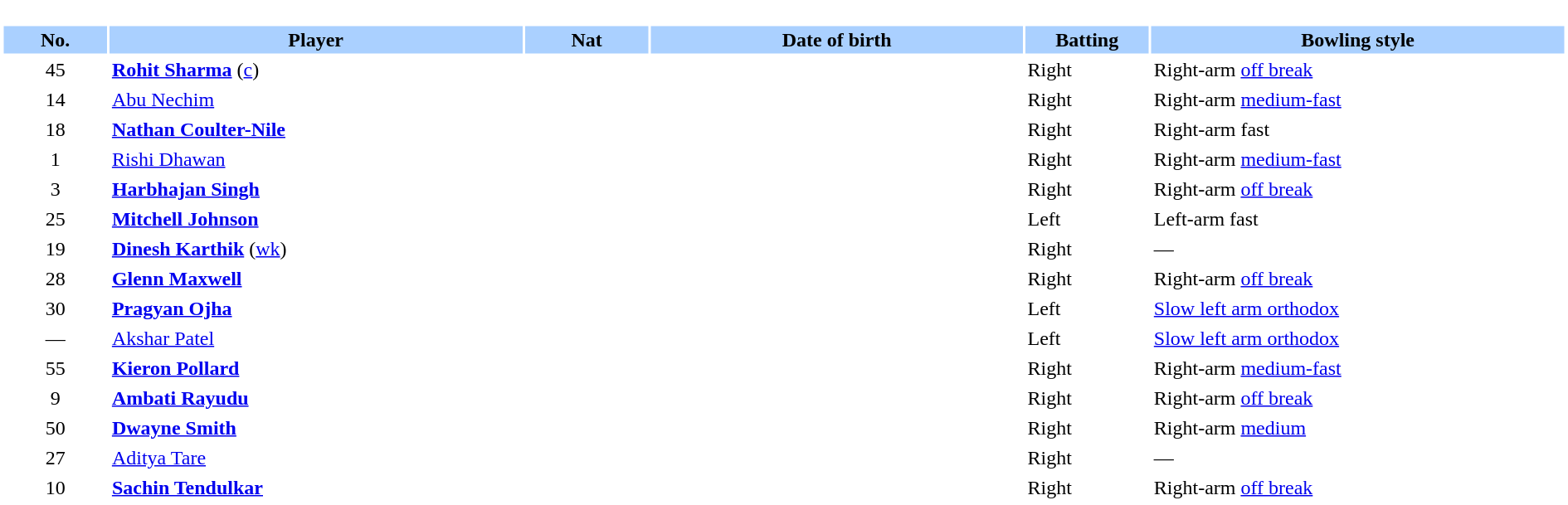<table border="0" style="width:100%;">
<tr>
<td style="vertical-align:top; background:#fff; width:90%;"><br><table border="0" cellspacing="2" cellpadding="2" style="width:100%;">
<tr style="background:#aad0ff;">
<th scope="col" style="width:5%;">No.</th>
<th scope="col" style="width:20%;">Player</th>
<th scope="col" style="width:6%;">Nat</th>
<th scope="col" style="width:18%;">Date of birth</th>
<th scope="col" style="width:6%;">Batting</th>
<th scope="col" style="width:20%;">Bowling style</th>
</tr>
<tr>
<td style="text-align:center">45</td>
<td><strong><a href='#'>Rohit Sharma</a></strong> (<a href='#'>c</a>)</td>
<td style="text-align:center"></td>
<td></td>
<td>Right</td>
<td>Right-arm <a href='#'>off break</a></td>
</tr>
<tr>
<td style="text-align:center">14</td>
<td><a href='#'>Abu Nechim</a></td>
<td style="text-align:center"></td>
<td></td>
<td>Right</td>
<td>Right-arm <a href='#'>medium-fast</a></td>
</tr>
<tr>
<td style="text-align:center">18</td>
<td><strong><a href='#'>Nathan Coulter-Nile</a></strong></td>
<td style="text-align:center"></td>
<td></td>
<td>Right</td>
<td>Right-arm fast</td>
</tr>
<tr>
<td style="text-align:center">1</td>
<td><a href='#'>Rishi Dhawan</a></td>
<td style="text-align:center"></td>
<td></td>
<td>Right</td>
<td>Right-arm <a href='#'>medium-fast</a></td>
</tr>
<tr>
<td style="text-align:center">3</td>
<td><strong><a href='#'>Harbhajan Singh</a></strong></td>
<td style="text-align:center"></td>
<td></td>
<td>Right</td>
<td>Right-arm <a href='#'>off break</a></td>
</tr>
<tr>
<td style="text-align:center">25</td>
<td><strong><a href='#'>Mitchell Johnson</a></strong></td>
<td style="text-align:center"></td>
<td></td>
<td>Left</td>
<td>Left-arm fast</td>
</tr>
<tr>
<td style="text-align:center">19</td>
<td><strong><a href='#'>Dinesh Karthik</a></strong> (<a href='#'>wk</a>)</td>
<td style="text-align:center"></td>
<td></td>
<td>Right</td>
<td>—</td>
</tr>
<tr>
<td style="text-align:center">28</td>
<td><strong><a href='#'>Glenn Maxwell</a></strong></td>
<td style="text-align:center"></td>
<td></td>
<td>Right</td>
<td>Right-arm <a href='#'>off break</a></td>
</tr>
<tr>
<td style="text-align:center">30</td>
<td><strong><a href='#'>Pragyan Ojha</a></strong></td>
<td style="text-align:center"></td>
<td></td>
<td>Left</td>
<td><a href='#'>Slow left arm orthodox</a></td>
</tr>
<tr>
<td style="text-align:center">—</td>
<td><a href='#'>Akshar Patel</a></td>
<td style="text-align:center"></td>
<td></td>
<td>Left</td>
<td><a href='#'>Slow left arm orthodox</a></td>
</tr>
<tr>
<td style="text-align:center">55</td>
<td><strong><a href='#'>Kieron Pollard</a></strong></td>
<td style="text-align:center"></td>
<td></td>
<td>Right</td>
<td>Right-arm <a href='#'>medium-fast</a></td>
</tr>
<tr>
<td style="text-align:center">9</td>
<td><strong><a href='#'>Ambati Rayudu</a></strong></td>
<td style="text-align:center"></td>
<td></td>
<td>Right</td>
<td>Right-arm <a href='#'>off break</a></td>
</tr>
<tr>
<td style="text-align:center">50</td>
<td><strong><a href='#'>Dwayne Smith</a></strong></td>
<td style="text-align:center"></td>
<td></td>
<td>Right</td>
<td>Right-arm <a href='#'>medium</a></td>
</tr>
<tr>
<td style="text-align:center">27</td>
<td><a href='#'>Aditya Tare</a></td>
<td style="text-align:center"></td>
<td></td>
<td>Right</td>
<td>—</td>
</tr>
<tr>
<td style="text-align:center">10</td>
<td><strong><a href='#'>Sachin Tendulkar</a></strong></td>
<td style="text-align:center"></td>
<td></td>
<td>Right</td>
<td>Right-arm <a href='#'>off break</a></td>
</tr>
</table>
</td>
</tr>
</table>
